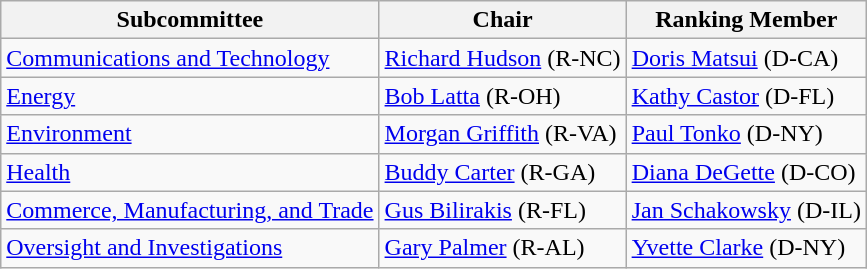<table class="wikitable">
<tr>
<th>Subcommittee</th>
<th>Chair</th>
<th>Ranking Member</th>
</tr>
<tr>
<td><a href='#'>Communications and Technology</a></td>
<td><a href='#'>Richard Hudson</a> (R-NC)</td>
<td><a href='#'>Doris Matsui</a> (D-CA)</td>
</tr>
<tr>
<td><a href='#'>Energy</a></td>
<td><a href='#'>Bob Latta</a> (R-OH)</td>
<td><a href='#'>Kathy Castor</a> (D-FL)</td>
</tr>
<tr>
<td><a href='#'>Environment</a></td>
<td><a href='#'>Morgan Griffith</a> (R-VA)</td>
<td><a href='#'>Paul Tonko</a> (D-NY)</td>
</tr>
<tr>
<td><a href='#'>Health</a></td>
<td><a href='#'>Buddy Carter</a> (R-GA)</td>
<td><a href='#'>Diana DeGette</a> (D-CO)</td>
</tr>
<tr>
<td><a href='#'>Commerce, Manufacturing, and Trade</a></td>
<td><a href='#'>Gus Bilirakis</a> (R-FL)</td>
<td><a href='#'>Jan Schakowsky</a> (D-IL)</td>
</tr>
<tr>
<td><a href='#'>Oversight and Investigations</a></td>
<td><a href='#'>Gary Palmer</a> (R-AL)</td>
<td><a href='#'>Yvette Clarke</a> (D-NY)</td>
</tr>
</table>
